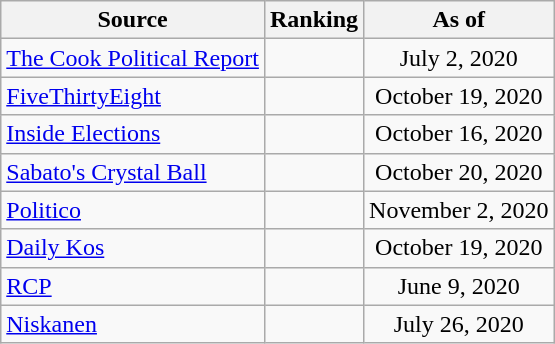<table class="wikitable" style="text-align:center">
<tr>
<th>Source</th>
<th>Ranking</th>
<th>As of</th>
</tr>
<tr>
<td align=left><a href='#'>The Cook Political Report</a></td>
<td></td>
<td>July 2, 2020</td>
</tr>
<tr>
<td align=left><a href='#'>FiveThirtyEight</a></td>
<td></td>
<td>October 19, 2020</td>
</tr>
<tr>
<td align=left><a href='#'>Inside Elections</a></td>
<td></td>
<td>October 16, 2020</td>
</tr>
<tr>
<td align=left><a href='#'>Sabato's Crystal Ball</a></td>
<td></td>
<td>October 20, 2020</td>
</tr>
<tr>
<td align="left"><a href='#'>Politico</a></td>
<td></td>
<td>November 2, 2020</td>
</tr>
<tr>
<td align="left"><a href='#'>Daily Kos</a></td>
<td></td>
<td>October 19, 2020</td>
</tr>
<tr>
<td align="left"><a href='#'>RCP</a></td>
<td></td>
<td>June 9, 2020</td>
</tr>
<tr>
<td align="left"><a href='#'>Niskanen</a></td>
<td></td>
<td>July 26, 2020</td>
</tr>
</table>
